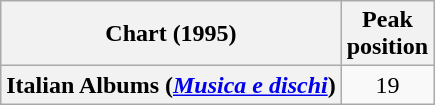<table class="wikitable plainrowheaders" style="text-align:center">
<tr>
<th scope="col">Chart (1995)</th>
<th scope="col">Peak<br>position</th>
</tr>
<tr>
<th scope="row">Italian Albums (<em><a href='#'>Musica e dischi</a></em>)</th>
<td>19</td>
</tr>
</table>
